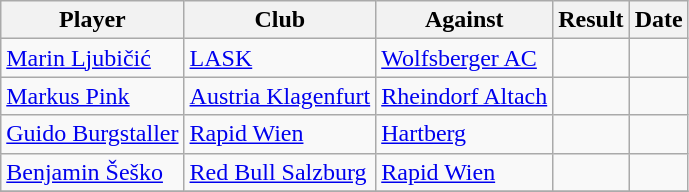<table class="wikitable sortable">
<tr>
<th>Player</th>
<th>Club</th>
<th>Against</th>
<th style="text-align:center">Result</th>
<th>Date</th>
</tr>
<tr>
<td> <a href='#'>Marin Ljubičić</a></td>
<td><a href='#'>LASK</a></td>
<td><a href='#'>Wolfsberger AC</a></td>
<td style="text-align:center"></td>
<td></td>
</tr>
<tr>
<td> <a href='#'>Markus Pink</a></td>
<td><a href='#'>Austria Klagenfurt</a></td>
<td><a href='#'>Rheindorf Altach</a></td>
<td style="text-align:center"></td>
<td></td>
</tr>
<tr>
<td> <a href='#'>Guido Burgstaller</a></td>
<td><a href='#'>Rapid Wien</a></td>
<td><a href='#'>Hartberg</a></td>
<td style="text-align:center"></td>
<td></td>
</tr>
<tr>
<td> <a href='#'>Benjamin Šeško</a></td>
<td><a href='#'>Red Bull Salzburg</a></td>
<td><a href='#'>Rapid Wien</a></td>
<td style="text-align:center"></td>
<td></td>
</tr>
<tr>
</tr>
</table>
